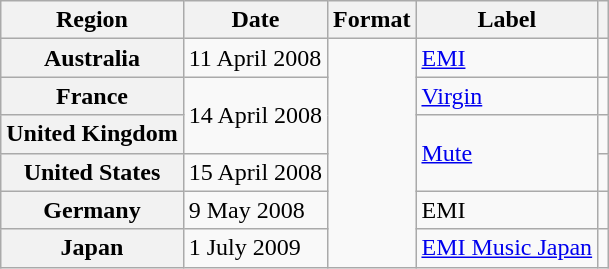<table class="wikitable plainrowheaders">
<tr>
<th scope="col">Region</th>
<th scope="col">Date</th>
<th scope="col">Format</th>
<th scope="col">Label</th>
<th scope="col"></th>
</tr>
<tr>
<th scope="row">Australia</th>
<td>11 April 2008</td>
<td rowspan="6"></td>
<td><a href='#'>EMI</a></td>
<td align="center"></td>
</tr>
<tr>
<th scope="row">France</th>
<td rowspan="2">14 April 2008</td>
<td><a href='#'>Virgin</a></td>
<td align="center"></td>
</tr>
<tr>
<th scope="row">United Kingdom</th>
<td rowspan="2"><a href='#'>Mute</a></td>
<td align="center"></td>
</tr>
<tr>
<th scope="row">United States</th>
<td>15 April 2008</td>
<td align="center"></td>
</tr>
<tr>
<th scope="row">Germany</th>
<td>9 May 2008</td>
<td>EMI</td>
<td align="center"></td>
</tr>
<tr>
<th scope="row">Japan</th>
<td>1 July 2009</td>
<td><a href='#'>EMI Music Japan</a></td>
<td align="center"></td>
</tr>
</table>
